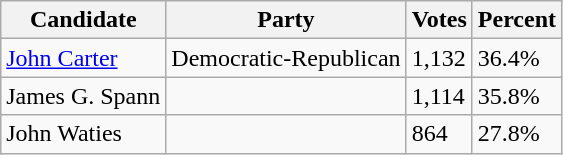<table class=wikitable>
<tr>
<th>Candidate</th>
<th>Party</th>
<th>Votes</th>
<th>Percent</th>
</tr>
<tr>
<td><a href='#'>John Carter</a></td>
<td>Democratic-Republican</td>
<td>1,132</td>
<td>36.4%</td>
</tr>
<tr>
<td>James G. Spann</td>
<td></td>
<td>1,114</td>
<td>35.8%</td>
</tr>
<tr>
<td>John Waties</td>
<td></td>
<td>864</td>
<td>27.8%</td>
</tr>
</table>
